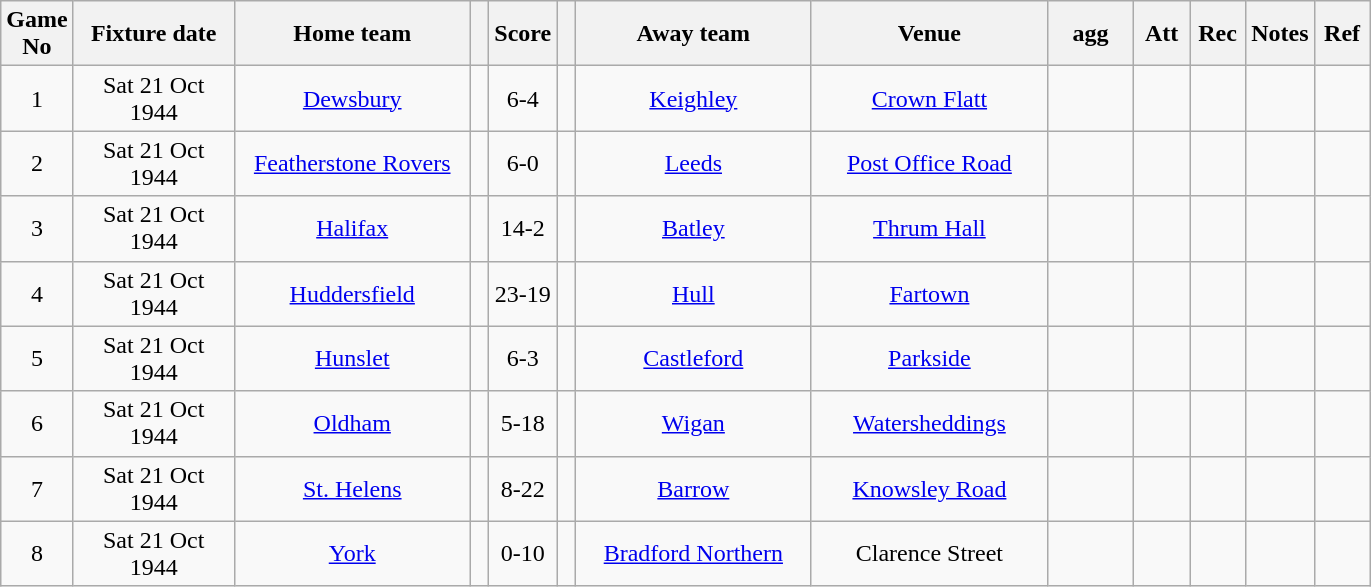<table class="wikitable" style="text-align:center;">
<tr>
<th width=20 abbr="No">Game No</th>
<th width=100 abbr="Date">Fixture date</th>
<th width=150 abbr="Home team">Home team</th>
<th width=5 abbr="space"></th>
<th width=20 abbr="Score">Score</th>
<th width=5 abbr="space"></th>
<th width=150 abbr="Away team">Away team</th>
<th width=150 abbr="Venue">Venue</th>
<th width=50 abbr="agg">agg</th>
<th width=30 abbr="Att">Att</th>
<th width=30 abbr="Rec">Rec</th>
<th width=20 abbr="Notes">Notes</th>
<th width=30 abbr="Ref">Ref</th>
</tr>
<tr>
<td>1</td>
<td>Sat 21 Oct 1944</td>
<td><a href='#'>Dewsbury</a></td>
<td></td>
<td>6-4</td>
<td></td>
<td><a href='#'>Keighley</a></td>
<td><a href='#'>Crown Flatt</a></td>
<td></td>
<td></td>
<td></td>
<td></td>
<td></td>
</tr>
<tr>
<td>2</td>
<td>Sat 21 Oct 1944</td>
<td><a href='#'>Featherstone Rovers</a></td>
<td></td>
<td>6-0</td>
<td></td>
<td><a href='#'>Leeds</a></td>
<td><a href='#'>Post Office Road</a></td>
<td></td>
<td></td>
<td></td>
<td></td>
<td></td>
</tr>
<tr>
<td>3</td>
<td>Sat 21 Oct 1944</td>
<td><a href='#'>Halifax</a></td>
<td></td>
<td>14-2</td>
<td></td>
<td><a href='#'>Batley</a></td>
<td><a href='#'>Thrum Hall</a></td>
<td></td>
<td></td>
<td></td>
<td></td>
<td></td>
</tr>
<tr>
<td>4</td>
<td>Sat 21 Oct 1944</td>
<td><a href='#'>Huddersfield</a></td>
<td></td>
<td>23-19</td>
<td></td>
<td><a href='#'>Hull</a></td>
<td><a href='#'>Fartown</a></td>
<td></td>
<td></td>
<td></td>
<td></td>
<td></td>
</tr>
<tr>
<td>5</td>
<td>Sat 21 Oct 1944</td>
<td><a href='#'>Hunslet</a></td>
<td></td>
<td>6-3</td>
<td></td>
<td><a href='#'>Castleford</a></td>
<td><a href='#'>Parkside</a></td>
<td></td>
<td></td>
<td></td>
<td></td>
<td></td>
</tr>
<tr>
<td>6</td>
<td>Sat 21 Oct 1944</td>
<td><a href='#'>Oldham</a></td>
<td></td>
<td>5-18</td>
<td></td>
<td><a href='#'>Wigan</a></td>
<td><a href='#'>Watersheddings</a></td>
<td></td>
<td></td>
<td></td>
<td></td>
<td></td>
</tr>
<tr>
<td>7</td>
<td>Sat 21 Oct 1944</td>
<td><a href='#'>St. Helens</a></td>
<td></td>
<td>8-22</td>
<td></td>
<td><a href='#'>Barrow</a></td>
<td><a href='#'>Knowsley Road</a></td>
<td></td>
<td></td>
<td></td>
<td></td>
<td></td>
</tr>
<tr>
<td>8</td>
<td>Sat 21 Oct 1944</td>
<td><a href='#'>York</a></td>
<td></td>
<td>0-10</td>
<td></td>
<td><a href='#'>Bradford Northern</a></td>
<td>Clarence Street</td>
<td></td>
<td></td>
<td></td>
<td></td>
<td></td>
</tr>
</table>
